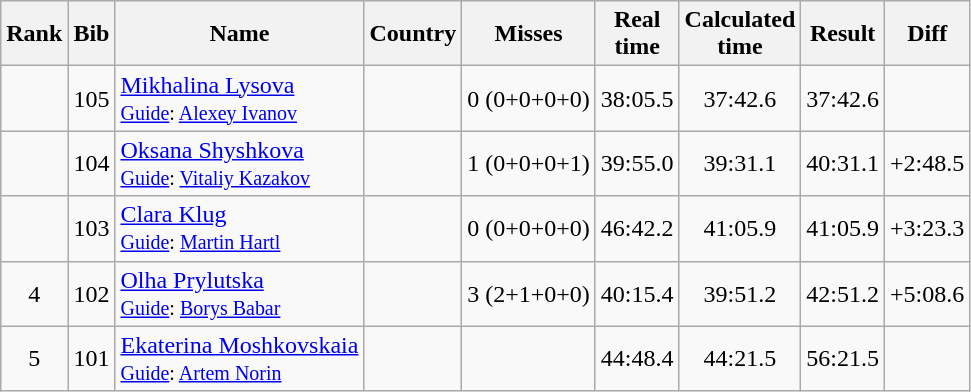<table class="wikitable sortable" style="text-align:center">
<tr>
<th>Rank</th>
<th>Bib</th>
<th>Name</th>
<th>Country</th>
<th>Misses</th>
<th>Real<br>time</th>
<th>Calculated<br>time</th>
<th>Result</th>
<th>Diff</th>
</tr>
<tr>
<td></td>
<td>105</td>
<td align="left"><a href='#'>Mikhalina Lysova</a><br><small><a href='#'>Guide</a>: <a href='#'>Alexey Ivanov</a></small></td>
<td align="left"></td>
<td>0 (0+0+0+0)</td>
<td>38:05.5</td>
<td>37:42.6</td>
<td>37:42.6</td>
<td></td>
</tr>
<tr>
<td></td>
<td>104</td>
<td align="left"><a href='#'>Oksana Shyshkova</a><br><small><a href='#'>Guide</a>: <a href='#'>Vitaliy Kazakov</a></small></td>
<td align="left"></td>
<td>1 (0+0+0+1)</td>
<td>39:55.0</td>
<td>39:31.1</td>
<td>40:31.1</td>
<td>+2:48.5</td>
</tr>
<tr>
<td></td>
<td>103</td>
<td align="left"><a href='#'>Clara Klug</a><br><small><a href='#'>Guide</a>: <a href='#'>Martin Hartl</a></small></td>
<td align="left"></td>
<td>0 (0+0+0+0)</td>
<td>46:42.2</td>
<td>41:05.9</td>
<td>41:05.9</td>
<td>+3:23.3</td>
</tr>
<tr>
<td>4</td>
<td>102</td>
<td align="left"><a href='#'>Olha Prylutska</a><br><small><a href='#'>Guide</a>: <a href='#'>Borys Babar</a></small></td>
<td align="left"></td>
<td>3 (2+1+0+0)</td>
<td>40:15.4</td>
<td>39:51.2</td>
<td>42:51.2</td>
<td>+5:08.6</td>
</tr>
<tr>
<td>5</td>
<td>101</td>
<td align="left"><a href='#'>Ekaterina Moshkovskaia</a><br><small><a href='#'>Guide</a>: <a href='#'>Artem Norin</a></small></td>
<td align="left"></td>
<td></td>
<td>44:48.4</td>
<td>44:21.5</td>
<td>56:21.5</td>
<td></td>
</tr>
</table>
